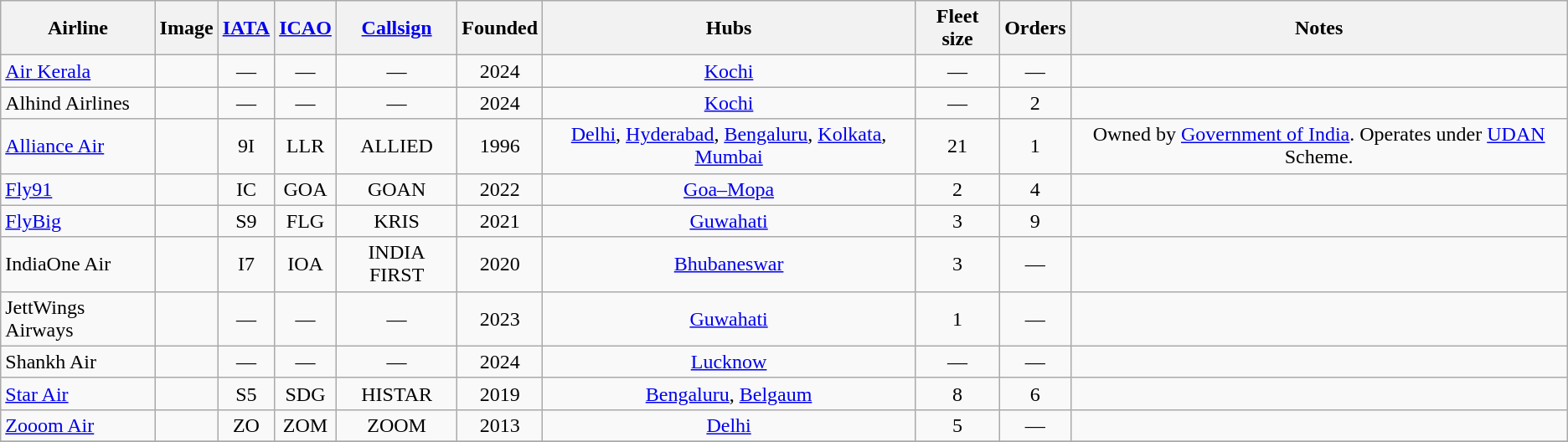<table class="wikitable sortable sticky-header sort-under">
<tr>
<th>Airline</th>
<th>Image</th>
<th><a href='#'>IATA</a></th>
<th><a href='#'>ICAO</a></th>
<th><a href='#'>Callsign</a></th>
<th>Founded</th>
<th>Hubs</th>
<th>Fleet size</th>
<th>Orders</th>
<th>Notes</th>
</tr>
<tr>
<td><a href='#'>Air Kerala</a></td>
<td></td>
<td align="center">—</td>
<td align="center">—</td>
<td align="center">—</td>
<td align="center">2024</td>
<td align="center"><a href='#'>Kochi</a></td>
<td align="center">—</td>
<td align="center">—</td>
<td></td>
</tr>
<tr>
<td>Alhind Airlines</td>
<td></td>
<td align="center">—</td>
<td align="center">—</td>
<td align="center">—</td>
<td align="center">2024</td>
<td align="center"><a href='#'>Kochi</a></td>
<td align="center">—</td>
<td align="center">2</td>
<td></td>
</tr>
<tr>
<td><a href='#'>Alliance Air</a></td>
<td></td>
<td align="center">9I</td>
<td align="center">LLR</td>
<td align="center">ALLIED</td>
<td align="center">1996</td>
<td align="center"><a href='#'>Delhi</a>, <a href='#'>Hyderabad</a>, <a href='#'>Bengaluru</a>, <a href='#'>Kolkata</a>, <a href='#'>Mumbai</a></td>
<td align="center">21</td>
<td align="center">1</td>
<td align="center">Owned by <a href='#'>Government of India</a>. Operates under <a href='#'>UDAN</a> Scheme.</td>
</tr>
<tr>
<td><a href='#'>Fly91</a></td>
<td></td>
<td align="center">IC</td>
<td align="center">GOA</td>
<td align="center">GOAN</td>
<td align="center">2022</td>
<td align="center"><a href='#'>Goa–Mopa</a></td>
<td align="center">2</td>
<td align="center">4</td>
<td></td>
</tr>
<tr>
<td><a href='#'>FlyBig</a></td>
<td></td>
<td align="center">S9</td>
<td align="center">FLG</td>
<td align="center">KRIS</td>
<td align="center">2021</td>
<td align="center"><a href='#'>Guwahati</a></td>
<td align="center">3</td>
<td align="center">9</td>
<td></td>
</tr>
<tr>
<td>IndiaOne Air</td>
<td></td>
<td align="center">I7</td>
<td align="center">IOA</td>
<td align="center">INDIA FIRST</td>
<td align="center">2020</td>
<td align="center"><a href='#'>Bhubaneswar</a></td>
<td align="center">3</td>
<td align="center">—</td>
<td></td>
</tr>
<tr>
<td>JettWings Airways</td>
<td></td>
<td align="center">—</td>
<td align="center">—</td>
<td align="center">—</td>
<td align="center">2023</td>
<td align="center"><a href='#'>Guwahati</a></td>
<td align="center">1</td>
<td align="center">—</td>
<td></td>
</tr>
<tr>
<td>Shankh Air</td>
<td></td>
<td align="center">—</td>
<td align="center">—</td>
<td align="center">—</td>
<td align="center">2024</td>
<td align="center"><a href='#'>Lucknow</a></td>
<td align="center">—</td>
<td align="center">—</td>
<td></td>
</tr>
<tr>
<td><a href='#'>Star Air</a></td>
<td></td>
<td align="center">S5</td>
<td align="center">SDG</td>
<td align="center">HISTAR</td>
<td align="center">2019</td>
<td align="center"><a href='#'>Bengaluru</a>, <a href='#'>Belgaum</a></td>
<td align="center">8</td>
<td align="center">6</td>
<td></td>
</tr>
<tr>
<td><a href='#'>Zooom Air</a></td>
<td></td>
<td align="center">ZO</td>
<td align="center">ZOM</td>
<td align="center">ZOOM</td>
<td align="center">2013</td>
<td align="center"><a href='#'>Delhi</a></td>
<td align="center">5</td>
<td align="center">—</td>
<td></td>
</tr>
<tr>
</tr>
</table>
